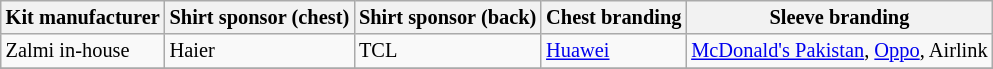<table class="wikitable"  style="font-size:85%;">
<tr>
<th>Kit manufacturer</th>
<th>Shirt sponsor (chest)</th>
<th>Shirt sponsor (back)</th>
<th>Chest branding</th>
<th>Sleeve branding</th>
</tr>
<tr>
<td>Zalmi in-house</td>
<td>Haier</td>
<td>TCL</td>
<td><a href='#'>Huawei</a></td>
<td><a href='#'>McDonald's Pakistan</a>, <a href='#'>Oppo</a>, Airlink</td>
</tr>
<tr>
</tr>
</table>
